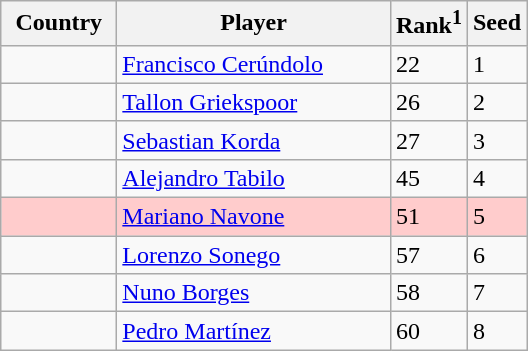<table class="sortable wikitable">
<tr>
<th width="70">Country</th>
<th width="175">Player</th>
<th>Rank<sup>1</sup></th>
<th>Seed</th>
</tr>
<tr>
<td></td>
<td><a href='#'>Francisco Cerúndolo</a></td>
<td>22</td>
<td>1</td>
</tr>
<tr>
<td></td>
<td><a href='#'>Tallon Griekspoor</a></td>
<td>26</td>
<td>2</td>
</tr>
<tr>
<td></td>
<td><a href='#'>Sebastian Korda</a></td>
<td>27</td>
<td>3</td>
</tr>
<tr>
<td></td>
<td><a href='#'>Alejandro Tabilo</a></td>
<td>45</td>
<td>4</td>
</tr>
<tr bgcolor=#fcc>
<td></td>
<td><a href='#'>Mariano Navone</a></td>
<td>51</td>
<td>5</td>
</tr>
<tr>
<td></td>
<td><a href='#'>Lorenzo Sonego</a></td>
<td>57</td>
<td>6</td>
</tr>
<tr>
<td></td>
<td><a href='#'>Nuno Borges</a></td>
<td>58</td>
<td>7</td>
</tr>
<tr>
<td></td>
<td><a href='#'>Pedro Martínez</a></td>
<td>60</td>
<td>8</td>
</tr>
</table>
